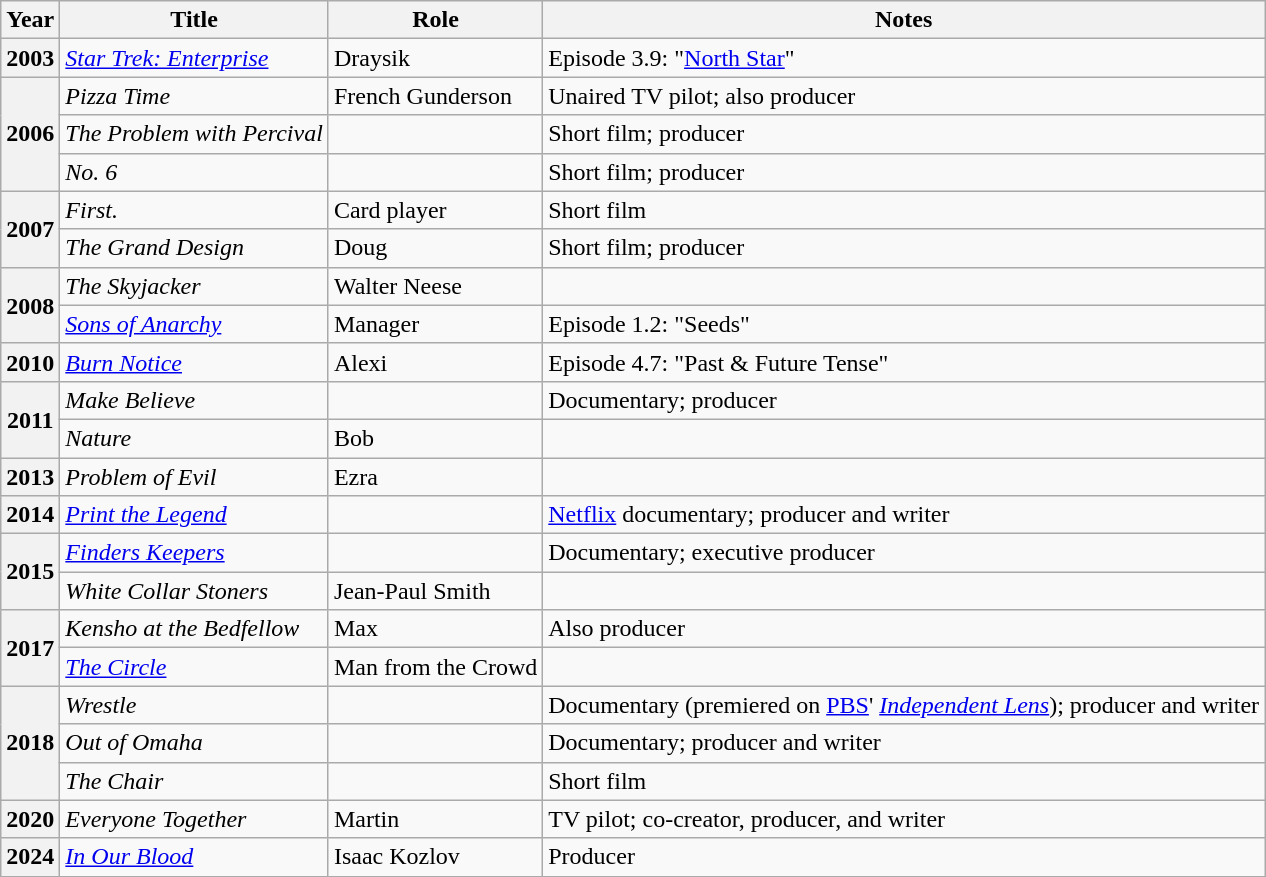<table class = "wikitable sortable plainrowheaders">
<tr>
<th>Year</th>
<th>Title<br></th>
<th>Role</th>
<th>Notes</th>
</tr>
<tr>
<th scope="row">2003</th>
<td><em><a href='#'>Star Trek: Enterprise</a></em></td>
<td>Draysik</td>
<td>Episode 3.9: "<a href='#'>North Star</a>"</td>
</tr>
<tr>
<th scope="row" rowspan="3">2006</th>
<td><em>Pizza Time</em></td>
<td>French Gunderson</td>
<td>Unaired TV pilot; also producer</td>
</tr>
<tr>
<td><em>The Problem with Percival</em></td>
<td></td>
<td>Short film; producer</td>
</tr>
<tr>
<td><em>No. 6</em></td>
<td></td>
<td>Short film; producer</td>
</tr>
<tr>
<th scope="row" rowspan="2">2007</th>
<td><em>First.</em></td>
<td>Card player</td>
<td>Short film</td>
</tr>
<tr>
<td><em>The Grand Design</em></td>
<td>Doug</td>
<td>Short film; producer</td>
</tr>
<tr>
<th scope="row" rowspan="2">2008</th>
<td><em>The Skyjacker</em></td>
<td>Walter Neese</td>
<td></td>
</tr>
<tr>
<td><em><a href='#'>Sons of Anarchy</a></em></td>
<td>Manager</td>
<td>Episode 1.2: "Seeds"</td>
</tr>
<tr>
<th scope="row">2010</th>
<td><em><a href='#'>Burn Notice</a></em></td>
<td>Alexi</td>
<td>Episode 4.7: "Past & Future Tense"</td>
</tr>
<tr>
<th scope="row" rowspan="2">2011</th>
<td><em>Make Believe</em></td>
<td></td>
<td>Documentary; producer</td>
</tr>
<tr>
<td><em>Nature</em></td>
<td>Bob</td>
<td></td>
</tr>
<tr>
<th scope="row">2013</th>
<td><em>Problem of Evil</em></td>
<td>Ezra</td>
<td></td>
</tr>
<tr>
<th scope="row">2014</th>
<td><em><a href='#'>Print the Legend</a></em></td>
<td></td>
<td><a href='#'>Netflix</a> documentary; producer and writer</td>
</tr>
<tr>
<th scope="row" rowspan="2">2015</th>
<td><em><a href='#'>Finders Keepers</a></em></td>
<td></td>
<td>Documentary; executive producer</td>
</tr>
<tr>
<td><em>White Collar Stoners</em></td>
<td>Jean-Paul Smith</td>
<td></td>
</tr>
<tr>
<th scope="row" rowspan="2">2017</th>
<td><em>Kensho at the Bedfellow</em></td>
<td>Max</td>
<td>Also producer</td>
</tr>
<tr>
<td><em><a href='#'>The Circle</a></em></td>
<td>Man from the Crowd</td>
<td></td>
</tr>
<tr>
<th scope="row" rowspan="3">2018</th>
<td><em>Wrestle</em></td>
<td></td>
<td>Documentary (premiered on <a href='#'>PBS</a>' <em><a href='#'>Independent Lens</a></em>); producer and writer</td>
</tr>
<tr>
<td><em>Out of Omaha</em></td>
<td></td>
<td>Documentary; producer and writer</td>
</tr>
<tr>
<td><em>The Chair</em></td>
<td></td>
<td>Short film</td>
</tr>
<tr>
<th scope="row">2020</th>
<td><em>Everyone Together</em></td>
<td>Martin</td>
<td>TV pilot; co-creator, producer, and writer</td>
</tr>
<tr>
<th scope="row">2024</th>
<td><em><a href='#'>In Our Blood</a></em></td>
<td>Isaac Kozlov</td>
<td>Producer</td>
</tr>
</table>
